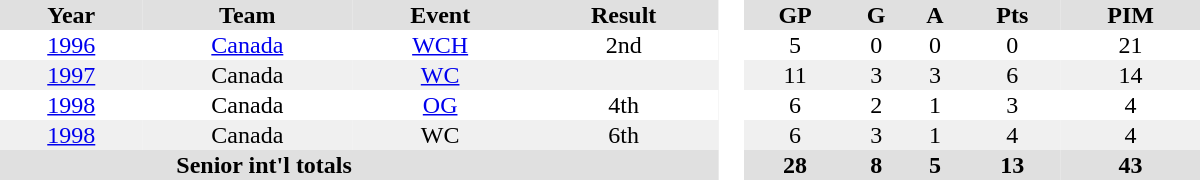<table border="0" cellpadding="1" cellspacing="0" style="text-align:center; width:50em">
<tr ALIGN="center" bgcolor="#e0e0e0">
<th>Year</th>
<th>Team</th>
<th>Event</th>
<th>Result</th>
<th rowspan="99" bgcolor="#ffffff"> </th>
<th>GP</th>
<th>G</th>
<th>A</th>
<th>Pts</th>
<th>PIM</th>
</tr>
<tr ALIGN="center">
<td><a href='#'>1996</a></td>
<td><a href='#'>Canada</a></td>
<td><a href='#'>WCH</a></td>
<td>2nd</td>
<td>5</td>
<td>0</td>
<td>0</td>
<td>0</td>
<td>21</td>
</tr>
<tr ALIGN="center" bgcolor="#f0f0f0">
<td><a href='#'>1997</a></td>
<td>Canada</td>
<td><a href='#'>WC</a></td>
<td></td>
<td>11</td>
<td>3</td>
<td>3</td>
<td>6</td>
<td>14</td>
</tr>
<tr ALIGN="center">
<td><a href='#'>1998</a></td>
<td>Canada</td>
<td><a href='#'>OG</a></td>
<td>4th</td>
<td>6</td>
<td>2</td>
<td>1</td>
<td>3</td>
<td>4</td>
</tr>
<tr ALIGN="center" bgcolor="#f0f0f0">
<td><a href='#'>1998</a></td>
<td>Canada</td>
<td>WC</td>
<td>6th</td>
<td>6</td>
<td>3</td>
<td>1</td>
<td>4</td>
<td>4</td>
</tr>
<tr ALIGN="center" bgcolor="#e0e0e0">
<th colspan=3>Senior int'l totals</th>
<th></th>
<th>28</th>
<th>8</th>
<th>5</th>
<th>13</th>
<th>43</th>
</tr>
</table>
